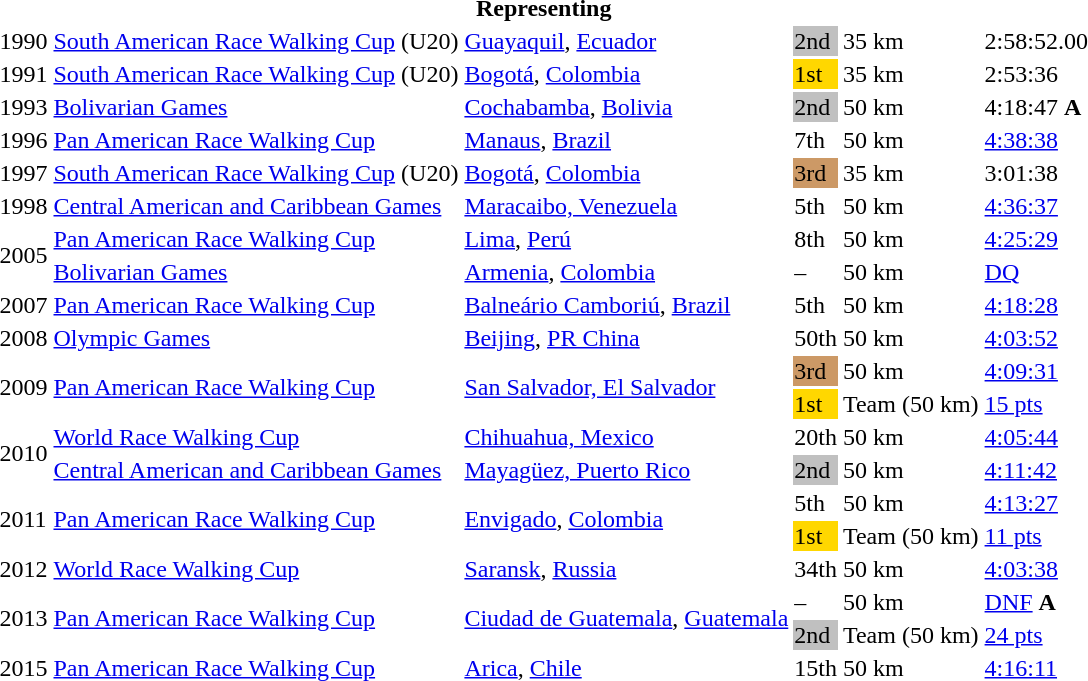<table>
<tr>
<th colspan="6">Representing </th>
</tr>
<tr>
<td>1990</td>
<td><a href='#'>South American Race Walking Cup</a> (U20)</td>
<td><a href='#'>Guayaquil</a>, <a href='#'>Ecuador</a></td>
<td bgcolor=silver>2nd</td>
<td>35 km</td>
<td>2:58:52.00</td>
</tr>
<tr>
<td>1991</td>
<td><a href='#'>South American Race Walking Cup</a> (U20)</td>
<td><a href='#'>Bogotá</a>, <a href='#'>Colombia</a></td>
<td bgcolor=gold>1st</td>
<td>35 km</td>
<td>2:53:36</td>
</tr>
<tr>
<td>1993</td>
<td><a href='#'>Bolivarian Games</a></td>
<td><a href='#'>Cochabamba</a>, <a href='#'>Bolivia</a></td>
<td bgcolor=silver>2nd</td>
<td>50 km</td>
<td>4:18:47 <strong>A</strong></td>
</tr>
<tr>
<td>1996</td>
<td><a href='#'>Pan American Race Walking Cup</a></td>
<td><a href='#'>Manaus</a>, <a href='#'>Brazil</a></td>
<td>7th</td>
<td>50 km</td>
<td><a href='#'>4:38:38</a></td>
</tr>
<tr>
<td>1997</td>
<td><a href='#'>South American Race Walking Cup</a> (U20)</td>
<td><a href='#'>Bogotá</a>, <a href='#'>Colombia</a></td>
<td bgcolor="cc9966">3rd</td>
<td>35 km</td>
<td>3:01:38</td>
</tr>
<tr>
<td>1998</td>
<td><a href='#'>Central American and Caribbean Games</a></td>
<td><a href='#'>Maracaibo, Venezuela</a></td>
<td>5th</td>
<td>50 km</td>
<td><a href='#'>4:36:37</a></td>
</tr>
<tr>
<td rowspan=2>2005</td>
<td><a href='#'>Pan American Race Walking Cup</a></td>
<td><a href='#'>Lima</a>, <a href='#'>Perú</a></td>
<td>8th</td>
<td>50 km</td>
<td><a href='#'>4:25:29</a></td>
</tr>
<tr>
<td><a href='#'>Bolivarian Games</a></td>
<td><a href='#'>Armenia</a>, <a href='#'>Colombia</a></td>
<td>–</td>
<td>50 km</td>
<td><a href='#'>DQ</a></td>
</tr>
<tr>
<td>2007</td>
<td><a href='#'>Pan American Race Walking Cup</a></td>
<td><a href='#'>Balneário Camboriú</a>, <a href='#'>Brazil</a></td>
<td>5th</td>
<td>50 km</td>
<td><a href='#'>4:18:28</a></td>
</tr>
<tr>
<td>2008</td>
<td><a href='#'>Olympic Games</a></td>
<td><a href='#'>Beijing</a>, <a href='#'>PR China</a></td>
<td>50th</td>
<td>50 km</td>
<td><a href='#'>4:03:52</a></td>
</tr>
<tr>
<td rowspan=2>2009</td>
<td rowspan=2><a href='#'>Pan American Race Walking Cup</a></td>
<td rowspan=2><a href='#'>San Salvador, El Salvador</a></td>
<td bgcolor="cc9966">3rd</td>
<td>50 km</td>
<td><a href='#'>4:09:31</a></td>
</tr>
<tr>
<td bgcolor=gold>1st</td>
<td>Team (50 km)</td>
<td><a href='#'>15 pts</a></td>
</tr>
<tr>
<td rowspan=2>2010</td>
<td><a href='#'>World Race Walking Cup</a></td>
<td><a href='#'>Chihuahua, Mexico</a></td>
<td>20th</td>
<td>50 km</td>
<td><a href='#'>4:05:44</a></td>
</tr>
<tr>
<td><a href='#'>Central American and Caribbean Games</a></td>
<td><a href='#'>Mayagüez, Puerto Rico</a></td>
<td bgcolor="silver">2nd</td>
<td>50 km</td>
<td><a href='#'>4:11:42</a></td>
</tr>
<tr>
<td rowspan=2>2011</td>
<td rowspan=2><a href='#'>Pan American Race Walking Cup</a></td>
<td rowspan=2><a href='#'>Envigado</a>, <a href='#'>Colombia</a></td>
<td>5th</td>
<td>50 km</td>
<td><a href='#'>4:13:27</a></td>
</tr>
<tr>
<td bgcolor=gold>1st</td>
<td>Team (50 km)</td>
<td><a href='#'>11 pts</a></td>
</tr>
<tr>
<td>2012</td>
<td><a href='#'>World Race Walking Cup</a></td>
<td><a href='#'>Saransk</a>, <a href='#'>Russia</a></td>
<td>34th</td>
<td>50 km</td>
<td><a href='#'>4:03:38</a></td>
</tr>
<tr>
<td rowspan=2>2013</td>
<td rowspan=2><a href='#'>Pan American Race Walking Cup</a></td>
<td rowspan=2><a href='#'>Ciudad de Guatemala</a>, <a href='#'>Guatemala</a></td>
<td>–</td>
<td>50 km</td>
<td><a href='#'>DNF</a> <strong>A</strong></td>
</tr>
<tr>
<td bgcolor=silver>2nd</td>
<td>Team (50 km)</td>
<td><a href='#'>24 pts</a></td>
</tr>
<tr>
<td>2015</td>
<td><a href='#'>Pan American Race Walking Cup</a></td>
<td><a href='#'>Arica</a>, <a href='#'>Chile</a></td>
<td>15th</td>
<td>50 km</td>
<td><a href='#'>4:16:11</a></td>
</tr>
</table>
